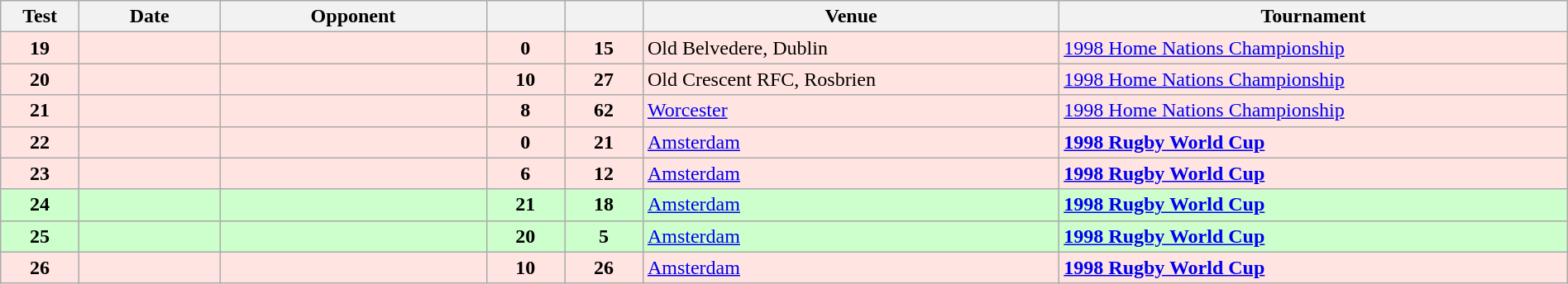<table class="wikitable sortable" style="width:100%">
<tr>
<th style="width:5%">Test</th>
<th style="width:9%">Date</th>
<th style="width:17%">Opponent</th>
<th style="width:5%"></th>
<th style="width:5%"></th>
<th>Venue</th>
<th>Tournament</th>
</tr>
<tr bgcolor="FFE4E1">
<td align="center"><strong>19</strong></td>
<td></td>
<td></td>
<td align="center"><strong>0</strong></td>
<td align="center"><strong>15</strong></td>
<td>Old Belvedere, Dublin</td>
<td><a href='#'>1998 Home Nations Championship</a></td>
</tr>
<tr bgcolor="FFE4E1">
<td align="center"><strong>20</strong></td>
<td></td>
<td></td>
<td align="center"><strong>10</strong></td>
<td align="center"><strong>27</strong></td>
<td>Old Crescent RFC, Rosbrien</td>
<td><a href='#'>1998 Home Nations Championship</a></td>
</tr>
<tr bgcolor="FFE4E1">
<td align="center"><strong>21</strong></td>
<td></td>
<td></td>
<td align="center"><strong>8</strong></td>
<td align="center"><strong>62</strong></td>
<td><a href='#'>Worcester</a></td>
<td><a href='#'>1998 Home Nations Championship</a></td>
</tr>
<tr bgcolor="FFE4E1">
<td align="center"><strong>22</strong></td>
<td></td>
<td></td>
<td align="center"><strong>0</strong></td>
<td align="center"><strong>21</strong></td>
<td><a href='#'>Amsterdam</a></td>
<td><a href='#'><strong>1998 Rugby World Cup</strong></a></td>
</tr>
<tr bgcolor="FFE4E1">
<td align="center"><strong>23</strong></td>
<td></td>
<td></td>
<td align="center"><strong>6</strong></td>
<td align="center"><strong>12</strong></td>
<td><a href='#'>Amsterdam</a></td>
<td><a href='#'><strong>1998 Rugby World Cup</strong></a></td>
</tr>
<tr bgcolor="#ccffcc">
<td align="center"><strong>24</strong></td>
<td></td>
<td></td>
<td align="center"><strong>21</strong></td>
<td align="center"><strong>18</strong></td>
<td><a href='#'>Amsterdam</a></td>
<td><a href='#'><strong>1998 Rugby World Cup</strong></a></td>
</tr>
<tr bgcolor="#ccffcc">
<td align="center"><strong>25</strong></td>
<td></td>
<td></td>
<td align="center"><strong>20</strong></td>
<td align="center"><strong>5</strong></td>
<td><a href='#'>Amsterdam</a></td>
<td><a href='#'><strong>1998 Rugby World Cup</strong></a></td>
</tr>
<tr bgcolor="FFE4E1">
<td align="center"><strong>26</strong></td>
<td></td>
<td></td>
<td align="center"><strong>10</strong></td>
<td align="center"><strong>26</strong></td>
<td><a href='#'>Amsterdam</a></td>
<td><a href='#'><strong>1998 Rugby World Cup</strong></a></td>
</tr>
</table>
